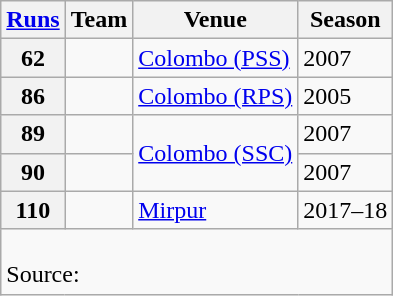<table class="wikitable">
<tr>
<th align="center"><strong><a href='#'>Runs</a></strong></th>
<th align="center"><strong>Team</strong></th>
<th align="center"><strong>Venue</strong></th>
<th align="center"><strong>Season</strong></th>
</tr>
<tr>
<th>62</th>
<td></td>
<td><a href='#'>Colombo (PSS)</a></td>
<td>2007</td>
</tr>
<tr>
<th>86</th>
<td></td>
<td><a href='#'>Colombo (RPS)</a></td>
<td>2005</td>
</tr>
<tr>
<th>89</th>
<td></td>
<td rowspan=2><a href='#'>Colombo (SSC)</a></td>
<td>2007</td>
</tr>
<tr>
<th>90</th>
<td></td>
<td>2007</td>
</tr>
<tr>
<th>110</th>
<td></td>
<td><a href='#'>Mirpur</a></td>
<td>2017–18</td>
</tr>
<tr>
<td colspan="5"><br>Source:</td>
</tr>
</table>
